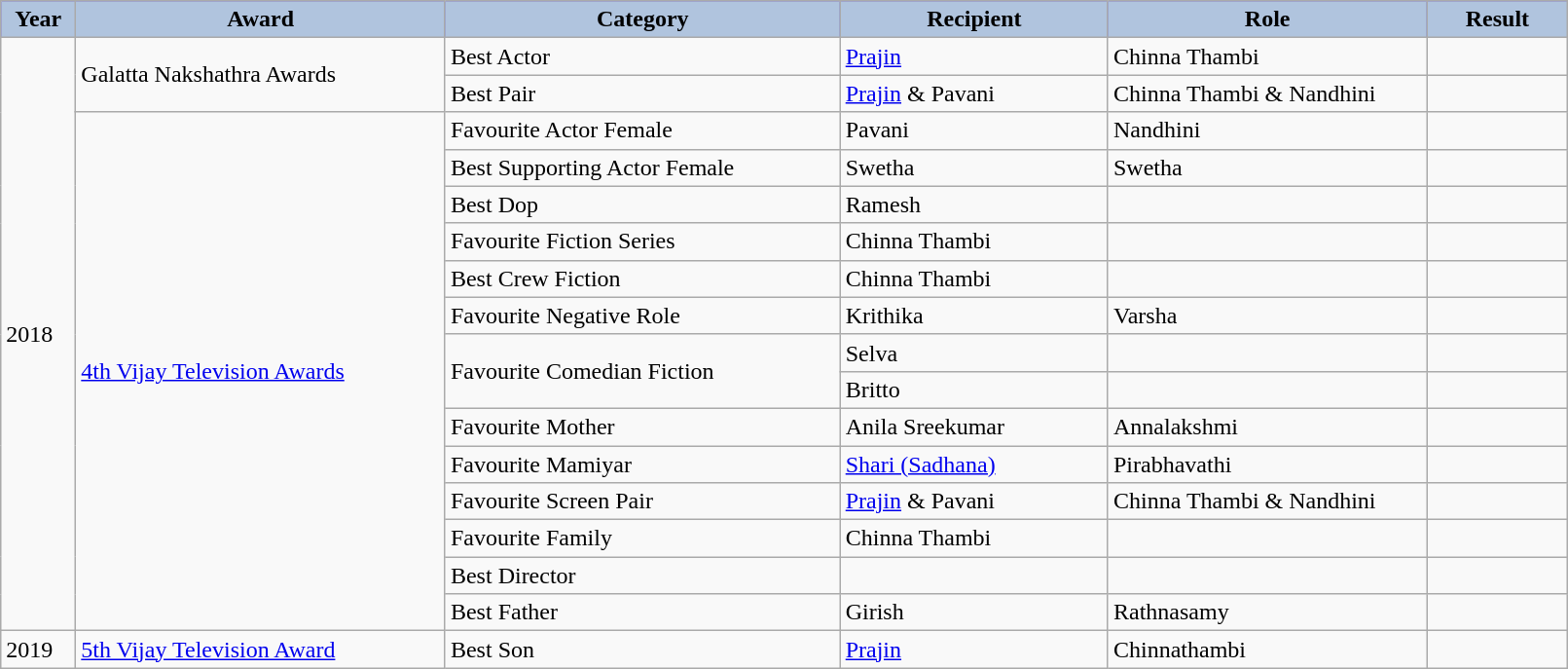<table class="wikitable" width="85%">
<tr bgcolor="blue">
<th style="width:20pt; background:LightSteelBlue;">Year</th>
<th style="width:140pt; background:LightSteelBlue;">Award</th>
<th style="width:150pt; background:LightSteelBlue;">Category</th>
<th style="width:100pt; background:LightSteelBlue;">Recipient</th>
<th style="width:120pt; background:LightSteelBlue;">Role</th>
<th style="width:50pt; background:LightSteelBlue;">Result</th>
</tr>
<tr>
<td rowspan="16">2018</td>
<td rowspan="2">Galatta Nakshathra Awards</td>
<td>Best Actor</td>
<td><a href='#'>Prajin</a></td>
<td>Chinna Thambi</td>
<td></td>
</tr>
<tr>
<td>Best Pair</td>
<td><a href='#'>Prajin</a> & Pavani</td>
<td>Chinna Thambi & Nandhini</td>
<td></td>
</tr>
<tr>
<td rowspan="14"><a href='#'>4th Vijay Television Awards</a></td>
<td>Favourite Actor Female</td>
<td>Pavani</td>
<td>Nandhini</td>
<td></td>
</tr>
<tr>
<td>Best Supporting Actor Female</td>
<td>Swetha</td>
<td>Swetha</td>
<td></td>
</tr>
<tr>
<td>Best Dop</td>
<td>Ramesh</td>
<td></td>
<td></td>
</tr>
<tr>
<td>Favourite Fiction Series</td>
<td>Chinna Thambi</td>
<td></td>
<td></td>
</tr>
<tr>
<td>Best Crew Fiction</td>
<td>Chinna Thambi</td>
<td></td>
<td></td>
</tr>
<tr>
<td>Favourite Negative Role</td>
<td>Krithika</td>
<td>Varsha</td>
<td></td>
</tr>
<tr>
<td rowspan="2">Favourite Comedian Fiction</td>
<td>Selva</td>
<td></td>
<td></td>
</tr>
<tr>
<td>Britto</td>
<td></td>
<td></td>
</tr>
<tr>
<td>Favourite Mother</td>
<td>Anila Sreekumar</td>
<td>Annalakshmi</td>
<td></td>
</tr>
<tr>
<td>Favourite Mamiyar</td>
<td><a href='#'>Shari (Sadhana)</a></td>
<td>Pirabhavathi</td>
<td></td>
</tr>
<tr>
<td>Favourite Screen Pair</td>
<td><a href='#'>Prajin</a> & Pavani</td>
<td>Chinna Thambi & Nandhini</td>
<td></td>
</tr>
<tr>
<td>Favourite Family</td>
<td>Chinna Thambi</td>
<td></td>
<td></td>
</tr>
<tr>
<td>Best Director</td>
<td></td>
<td></td>
<td></td>
</tr>
<tr>
<td>Best Father</td>
<td>Girish</td>
<td>Rathnasamy</td>
<td></td>
</tr>
<tr>
<td rowspan="1">2019</td>
<td rowspan="1"><a href='#'>5th Vijay Television Award</a></td>
<td>Best Son</td>
<td><a href='#'>Prajin</a></td>
<td>Chinnathambi</td>
<td></td>
</tr>
</table>
